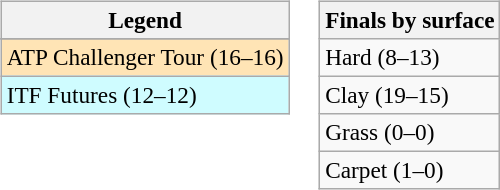<table>
<tr valign=top>
<td><br><table class=wikitable style=font-size:97%>
<tr>
<th>Legend</th>
</tr>
<tr bgcolor=e5d1cb>
</tr>
<tr bgcolor=moccasin>
<td>ATP Challenger Tour (16–16)</td>
</tr>
<tr bgcolor=cffcff>
<td>ITF Futures (12–12)</td>
</tr>
</table>
</td>
<td><br><table class=wikitable style=font-size:97%>
<tr>
<th>Finals by surface</th>
</tr>
<tr>
<td>Hard (8–13)</td>
</tr>
<tr>
<td>Clay (19–15)</td>
</tr>
<tr>
<td>Grass (0–0)</td>
</tr>
<tr>
<td>Carpet (1–0)</td>
</tr>
</table>
</td>
</tr>
</table>
